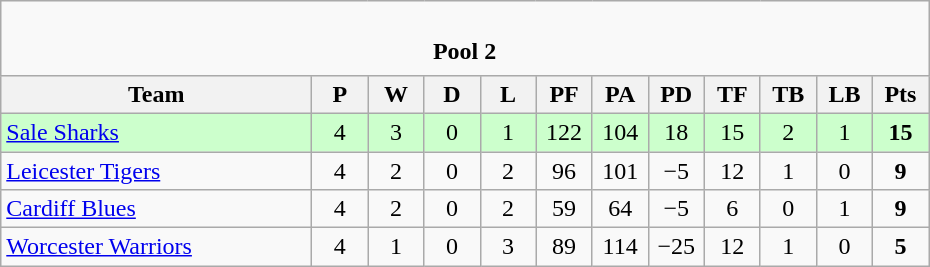<table class="wikitable" style="text-align: center;">
<tr>
<td colspan="12" cellpadding="0" cellspacing="0"><br><table border="0" width="100%" cellpadding="0" cellspacing="0">
<tr>
<td style="border:0px"><strong>Pool 2</strong></td>
</tr>
</table>
</td>
</tr>
<tr>
<th style="width:200px;">Team</th>
<th width="30">P</th>
<th width="30">W</th>
<th width="30">D</th>
<th width="30">L</th>
<th width="30">PF</th>
<th width="30">PA</th>
<th width="30">PD</th>
<th width="30">TF</th>
<th width="30">TB</th>
<th width="30">LB</th>
<th width="30">Pts</th>
</tr>
<tr style="background:#cfc;">
<td align="left"> <a href='#'>Sale Sharks</a></td>
<td>4</td>
<td>3</td>
<td>0</td>
<td>1</td>
<td>122</td>
<td>104</td>
<td>18</td>
<td>15</td>
<td>2</td>
<td>1</td>
<td><strong>15</strong></td>
</tr>
<tr>
<td align="left"> <a href='#'>Leicester Tigers</a></td>
<td>4</td>
<td>2</td>
<td>0</td>
<td>2</td>
<td>96</td>
<td>101</td>
<td>−5</td>
<td>12</td>
<td>1</td>
<td>0</td>
<td><strong>9</strong></td>
</tr>
<tr>
<td align="left"> <a href='#'>Cardiff Blues</a></td>
<td>4</td>
<td>2</td>
<td>0</td>
<td>2</td>
<td>59</td>
<td>64</td>
<td>−5</td>
<td>6</td>
<td>0</td>
<td>1</td>
<td><strong>9</strong></td>
</tr>
<tr>
<td align="left"> <a href='#'>Worcester Warriors</a></td>
<td>4</td>
<td>1</td>
<td>0</td>
<td>3</td>
<td>89</td>
<td>114</td>
<td>−25</td>
<td>12</td>
<td>1</td>
<td>0</td>
<td><strong>5</strong></td>
</tr>
</table>
